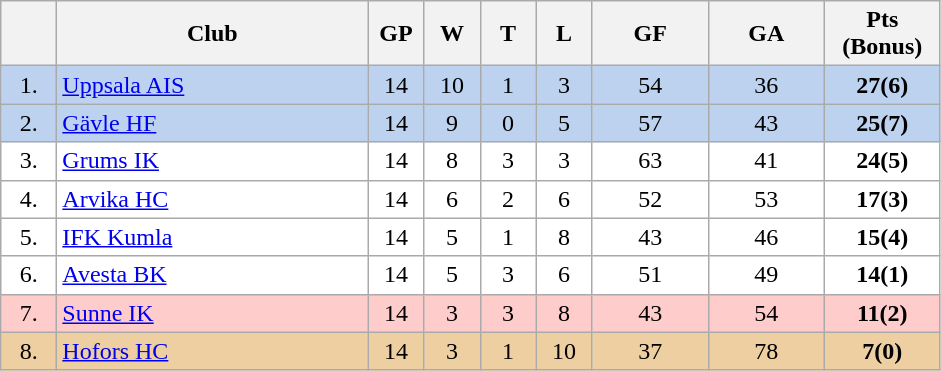<table class="wikitable">
<tr>
<th width="30"></th>
<th width="200">Club</th>
<th width="30">GP</th>
<th width="30">W</th>
<th width="30">T</th>
<th width="30">L</th>
<th width="70">GF</th>
<th width="70">GA</th>
<th width="70">Pts (Bonus)</th>
</tr>
<tr bgcolor="#BCD2EE" align="center">
<td>1.</td>
<td align="left"><a href='#'>Uppsala AIS</a></td>
<td>14</td>
<td>10</td>
<td>1</td>
<td>3</td>
<td>54</td>
<td>36</td>
<td><strong>27(6)</strong></td>
</tr>
<tr bgcolor="#BCD2EE" align="center">
<td>2.</td>
<td align="left"><a href='#'>Gävle HF</a></td>
<td>14</td>
<td>9</td>
<td>0</td>
<td>5</td>
<td>57</td>
<td>43</td>
<td><strong>25(7)</strong></td>
</tr>
<tr bgcolor="#FFFFFF" align="center">
<td>3.</td>
<td align="left"><a href='#'>Grums IK</a></td>
<td>14</td>
<td>8</td>
<td>3</td>
<td>3</td>
<td>63</td>
<td>41</td>
<td><strong>24(5)</strong></td>
</tr>
<tr bgcolor="#FFFFFF" align="center">
<td>4.</td>
<td align="left"><a href='#'>Arvika HC</a></td>
<td>14</td>
<td>6</td>
<td>2</td>
<td>6</td>
<td>52</td>
<td>53</td>
<td><strong>17(3)</strong></td>
</tr>
<tr bgcolor="#FFFFFF" align="center">
<td>5.</td>
<td align="left"><a href='#'>IFK Kumla</a></td>
<td>14</td>
<td>5</td>
<td>1</td>
<td>8</td>
<td>43</td>
<td>46</td>
<td><strong>15(4)</strong></td>
</tr>
<tr bgcolor="#FFFFFF" align="center">
<td>6.</td>
<td align="left"><a href='#'>Avesta BK</a></td>
<td>14</td>
<td>5</td>
<td>3</td>
<td>6</td>
<td>51</td>
<td>49</td>
<td><strong>14(1)</strong></td>
</tr>
<tr bgcolor="#FFCCCC" align="center">
<td>7.</td>
<td align="left"><a href='#'>Sunne IK</a></td>
<td>14</td>
<td>3</td>
<td>3</td>
<td>8</td>
<td>43</td>
<td>54</td>
<td><strong>11(2)</strong></td>
</tr>
<tr bgcolor="#EECFA1" align="center">
<td>8.</td>
<td align="left"><a href='#'>Hofors HC</a></td>
<td>14</td>
<td>3</td>
<td>1</td>
<td>10</td>
<td>37</td>
<td>78</td>
<td><strong>7(0)</strong></td>
</tr>
</table>
